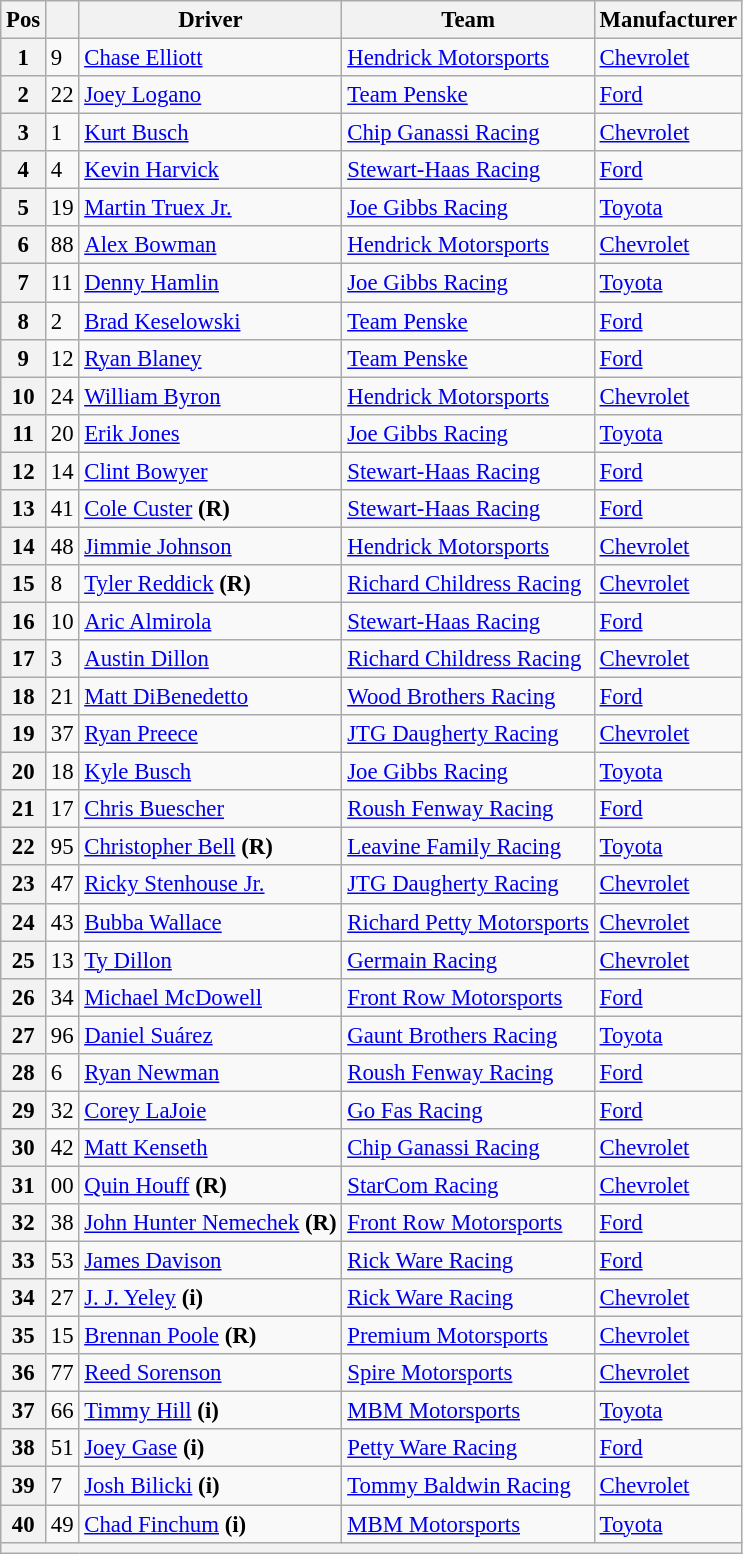<table class="wikitable" style="font-size:95%">
<tr>
<th>Pos</th>
<th></th>
<th>Driver</th>
<th>Team</th>
<th>Manufacturer</th>
</tr>
<tr>
<th>1</th>
<td>9</td>
<td><a href='#'>Chase Elliott</a></td>
<td><a href='#'>Hendrick Motorsports</a></td>
<td><a href='#'>Chevrolet</a></td>
</tr>
<tr>
<th>2</th>
<td>22</td>
<td><a href='#'>Joey Logano</a></td>
<td><a href='#'>Team Penske</a></td>
<td><a href='#'>Ford</a></td>
</tr>
<tr>
<th>3</th>
<td>1</td>
<td><a href='#'>Kurt Busch</a></td>
<td><a href='#'>Chip Ganassi Racing</a></td>
<td><a href='#'>Chevrolet</a></td>
</tr>
<tr>
<th>4</th>
<td>4</td>
<td><a href='#'>Kevin Harvick</a></td>
<td><a href='#'>Stewart-Haas Racing</a></td>
<td><a href='#'>Ford</a></td>
</tr>
<tr>
<th>5</th>
<td>19</td>
<td><a href='#'>Martin Truex Jr.</a></td>
<td><a href='#'>Joe Gibbs Racing</a></td>
<td><a href='#'>Toyota</a></td>
</tr>
<tr>
<th>6</th>
<td>88</td>
<td><a href='#'>Alex Bowman</a></td>
<td><a href='#'>Hendrick Motorsports</a></td>
<td><a href='#'>Chevrolet</a></td>
</tr>
<tr>
<th>7</th>
<td>11</td>
<td><a href='#'>Denny Hamlin</a></td>
<td><a href='#'>Joe Gibbs Racing</a></td>
<td><a href='#'>Toyota</a></td>
</tr>
<tr>
<th>8</th>
<td>2</td>
<td><a href='#'>Brad Keselowski</a></td>
<td><a href='#'>Team Penske</a></td>
<td><a href='#'>Ford</a></td>
</tr>
<tr>
<th>9</th>
<td>12</td>
<td><a href='#'>Ryan Blaney</a></td>
<td><a href='#'>Team Penske</a></td>
<td><a href='#'>Ford</a></td>
</tr>
<tr>
<th>10</th>
<td>24</td>
<td><a href='#'>William Byron</a></td>
<td><a href='#'>Hendrick Motorsports</a></td>
<td><a href='#'>Chevrolet</a></td>
</tr>
<tr>
<th>11</th>
<td>20</td>
<td><a href='#'>Erik Jones</a></td>
<td><a href='#'>Joe Gibbs Racing</a></td>
<td><a href='#'>Toyota</a></td>
</tr>
<tr>
<th>12</th>
<td>14</td>
<td><a href='#'>Clint Bowyer</a></td>
<td><a href='#'>Stewart-Haas Racing</a></td>
<td><a href='#'>Ford</a></td>
</tr>
<tr>
<th>13</th>
<td>41</td>
<td><a href='#'>Cole Custer</a> <strong>(R)</strong></td>
<td><a href='#'>Stewart-Haas Racing</a></td>
<td><a href='#'>Ford</a></td>
</tr>
<tr>
<th>14</th>
<td>48</td>
<td><a href='#'>Jimmie Johnson</a></td>
<td><a href='#'>Hendrick Motorsports</a></td>
<td><a href='#'>Chevrolet</a></td>
</tr>
<tr>
<th>15</th>
<td>8</td>
<td><a href='#'>Tyler Reddick</a> <strong>(R)</strong></td>
<td><a href='#'>Richard Childress Racing</a></td>
<td><a href='#'>Chevrolet</a></td>
</tr>
<tr>
<th>16</th>
<td>10</td>
<td><a href='#'>Aric Almirola</a></td>
<td><a href='#'>Stewart-Haas Racing</a></td>
<td><a href='#'>Ford</a></td>
</tr>
<tr>
<th>17</th>
<td>3</td>
<td><a href='#'>Austin Dillon</a></td>
<td><a href='#'>Richard Childress Racing</a></td>
<td><a href='#'>Chevrolet</a></td>
</tr>
<tr>
<th>18</th>
<td>21</td>
<td><a href='#'>Matt DiBenedetto</a></td>
<td><a href='#'>Wood Brothers Racing</a></td>
<td><a href='#'>Ford</a></td>
</tr>
<tr>
<th>19</th>
<td>37</td>
<td><a href='#'>Ryan Preece</a></td>
<td><a href='#'>JTG Daugherty Racing</a></td>
<td><a href='#'>Chevrolet</a></td>
</tr>
<tr>
<th>20</th>
<td>18</td>
<td><a href='#'>Kyle Busch</a></td>
<td><a href='#'>Joe Gibbs Racing</a></td>
<td><a href='#'>Toyota</a></td>
</tr>
<tr>
<th>21</th>
<td>17</td>
<td><a href='#'>Chris Buescher</a></td>
<td><a href='#'>Roush Fenway Racing</a></td>
<td><a href='#'>Ford</a></td>
</tr>
<tr>
<th>22</th>
<td>95</td>
<td><a href='#'>Christopher Bell</a> <strong>(R)</strong></td>
<td><a href='#'>Leavine Family Racing</a></td>
<td><a href='#'>Toyota</a></td>
</tr>
<tr>
<th>23</th>
<td>47</td>
<td><a href='#'>Ricky Stenhouse Jr.</a></td>
<td><a href='#'>JTG Daugherty Racing</a></td>
<td><a href='#'>Chevrolet</a></td>
</tr>
<tr>
<th>24</th>
<td>43</td>
<td><a href='#'>Bubba Wallace</a></td>
<td><a href='#'>Richard Petty Motorsports</a></td>
<td><a href='#'>Chevrolet</a></td>
</tr>
<tr>
<th>25</th>
<td>13</td>
<td><a href='#'>Ty Dillon</a></td>
<td><a href='#'>Germain Racing</a></td>
<td><a href='#'>Chevrolet</a></td>
</tr>
<tr>
<th>26</th>
<td>34</td>
<td><a href='#'>Michael McDowell</a></td>
<td><a href='#'>Front Row Motorsports</a></td>
<td><a href='#'>Ford</a></td>
</tr>
<tr>
<th>27</th>
<td>96</td>
<td><a href='#'>Daniel Suárez</a></td>
<td><a href='#'>Gaunt Brothers Racing</a></td>
<td><a href='#'>Toyota</a></td>
</tr>
<tr>
<th>28</th>
<td>6</td>
<td><a href='#'>Ryan Newman</a></td>
<td><a href='#'>Roush Fenway Racing</a></td>
<td><a href='#'>Ford</a></td>
</tr>
<tr>
<th>29</th>
<td>32</td>
<td><a href='#'>Corey LaJoie</a></td>
<td><a href='#'>Go Fas Racing</a></td>
<td><a href='#'>Ford</a></td>
</tr>
<tr>
<th>30</th>
<td>42</td>
<td><a href='#'>Matt Kenseth</a></td>
<td><a href='#'>Chip Ganassi Racing</a></td>
<td><a href='#'>Chevrolet</a></td>
</tr>
<tr>
<th>31</th>
<td>00</td>
<td><a href='#'>Quin Houff</a> <strong>(R)</strong></td>
<td><a href='#'>StarCom Racing</a></td>
<td><a href='#'>Chevrolet</a></td>
</tr>
<tr>
<th>32</th>
<td>38</td>
<td><a href='#'>John Hunter Nemechek</a> <strong>(R)</strong></td>
<td><a href='#'>Front Row Motorsports</a></td>
<td><a href='#'>Ford</a></td>
</tr>
<tr>
<th>33</th>
<td>53</td>
<td><a href='#'>James Davison</a></td>
<td><a href='#'>Rick Ware Racing</a></td>
<td><a href='#'>Ford</a></td>
</tr>
<tr>
<th>34</th>
<td>27</td>
<td><a href='#'>J. J. Yeley</a> <strong>(i)</strong></td>
<td><a href='#'>Rick Ware Racing</a></td>
<td><a href='#'>Chevrolet</a></td>
</tr>
<tr>
<th>35</th>
<td>15</td>
<td><a href='#'>Brennan Poole</a> <strong>(R)</strong></td>
<td><a href='#'>Premium Motorsports</a></td>
<td><a href='#'>Chevrolet</a></td>
</tr>
<tr>
<th>36</th>
<td>77</td>
<td><a href='#'>Reed Sorenson</a></td>
<td><a href='#'>Spire Motorsports</a></td>
<td><a href='#'>Chevrolet</a></td>
</tr>
<tr>
<th>37</th>
<td>66</td>
<td><a href='#'>Timmy Hill</a> <strong>(i)</strong></td>
<td><a href='#'>MBM Motorsports</a></td>
<td><a href='#'>Toyota</a></td>
</tr>
<tr>
<th>38</th>
<td>51</td>
<td><a href='#'>Joey Gase</a> <strong>(i)</strong></td>
<td><a href='#'>Petty Ware Racing</a></td>
<td><a href='#'>Ford</a></td>
</tr>
<tr>
<th>39</th>
<td>7</td>
<td><a href='#'>Josh Bilicki</a> <strong>(i)</strong></td>
<td><a href='#'>Tommy Baldwin Racing</a></td>
<td><a href='#'>Chevrolet</a></td>
</tr>
<tr>
<th>40</th>
<td>49</td>
<td><a href='#'>Chad Finchum</a> <strong>(i)</strong></td>
<td><a href='#'>MBM Motorsports</a></td>
<td><a href='#'>Toyota</a></td>
</tr>
<tr>
<th colspan="7"></th>
</tr>
</table>
